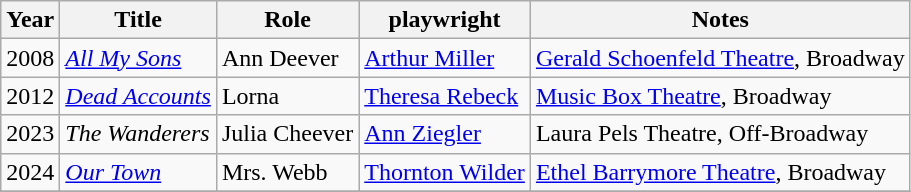<table class="wikitable sortable plainrowheaders">
<tr>
<th scope="col">Year</th>
<th scope="col">Title</th>
<th scope="col">Role</th>
<th>playwright</th>
<th scope="col" class="unsortable">Notes</th>
</tr>
<tr>
<td style="text-align:center;">2008</td>
<td><em><a href='#'>All My Sons</a></em></td>
<td>Ann Deever</td>
<td><a href='#'>Arthur Miller</a></td>
<td><a href='#'>Gerald Schoenfeld Theatre</a>, Broadway</td>
</tr>
<tr>
<td style="text-align:center;">2012</td>
<td><em><a href='#'>Dead Accounts</a></em></td>
<td>Lorna</td>
<td><a href='#'>Theresa Rebeck</a></td>
<td><a href='#'>Music Box Theatre</a>, Broadway</td>
</tr>
<tr>
<td style="text-align:center;">2023</td>
<td><em>The Wanderers</em></td>
<td>Julia Cheever</td>
<td><a href='#'>Ann Ziegler</a></td>
<td>Laura Pels Theatre, Off-Broadway</td>
</tr>
<tr>
<td style="text-align:center;">2024</td>
<td><em><a href='#'>Our Town</a></em></td>
<td>Mrs. Webb</td>
<td><a href='#'>Thornton Wilder</a></td>
<td><a href='#'>Ethel Barrymore Theatre</a>, Broadway</td>
</tr>
<tr>
</tr>
</table>
